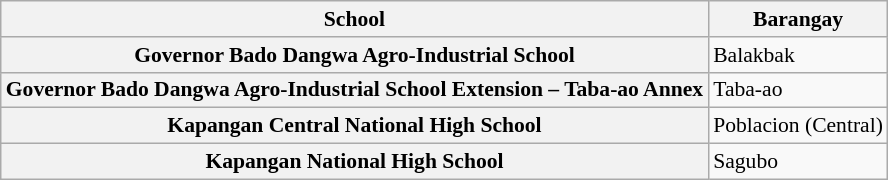<table class="wikitable collapsible sortable collapsed plainrowheaders" style="font-size:90%;">
<tr>
<th scope="col">School</th>
<th scope="col">Barangay</th>
</tr>
<tr>
<th scope="row">Governor Bado Dangwa Agro-Industrial School</th>
<td>Balakbak</td>
</tr>
<tr>
<th scope="row">Governor Bado Dangwa Agro-Industrial School Extension – Taba-ao Annex</th>
<td>Taba-ao</td>
</tr>
<tr>
<th scope="row">Kapangan Central National High School</th>
<td>Poblacion (Central)</td>
</tr>
<tr>
<th scope="row">Kapangan National High School</th>
<td>Sagubo</td>
</tr>
</table>
